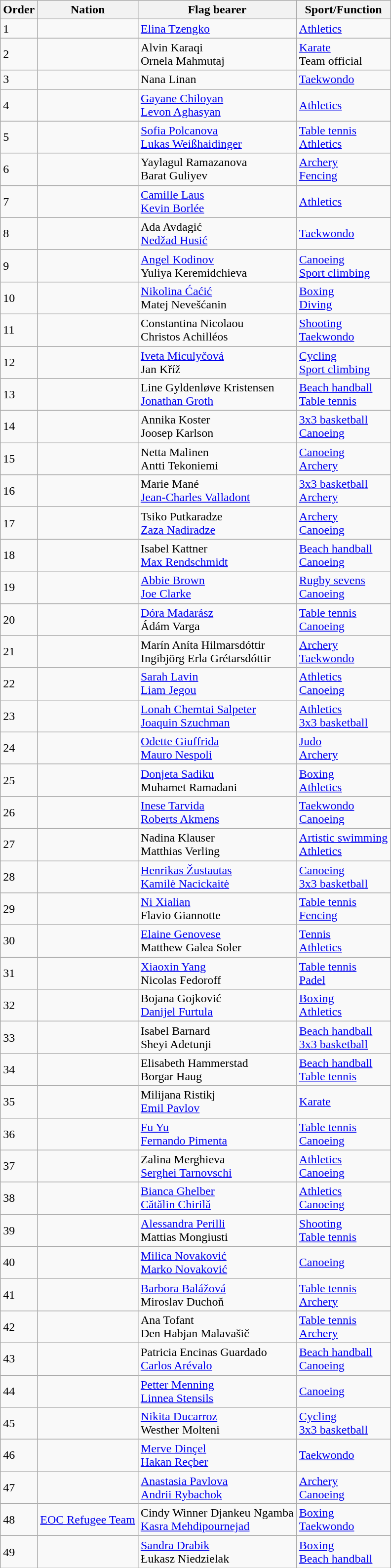<table class="wikitable collapsible collapsed sortable" style="border:0;">
<tr>
<th>Order</th>
<th>Nation</th>
<th>Flag bearer</th>
<th>Sport/Function</th>
</tr>
<tr>
<td>1</td>
<td></td>
<td><a href='#'>Elina Tzengko</a></td>
<td><a href='#'>Athletics</a></td>
</tr>
<tr>
<td>2</td>
<td></td>
<td>Alvin Karaqi<br>Ornela Mahmutaj</td>
<td><a href='#'>Karate</a><br>Team official</td>
</tr>
<tr>
<td>3</td>
<td></td>
<td>Nana Linan</td>
<td><a href='#'>Taekwondo</a></td>
</tr>
<tr>
<td>4</td>
<td></td>
<td><a href='#'>Gayane Chiloyan</a><br><a href='#'>Levon Aghasyan</a></td>
<td><a href='#'>Athletics</a></td>
</tr>
<tr>
<td>5</td>
<td></td>
<td><a href='#'>Sofia Polcanova</a><br><a href='#'>Lukas Weißhaidinger</a></td>
<td><a href='#'>Table tennis</a><br><a href='#'>Athletics</a></td>
</tr>
<tr>
<td>6</td>
<td></td>
<td>Yaylagul Ramazanova<br>Barat Guliyev</td>
<td><a href='#'>Archery</a><br><a href='#'>Fencing</a></td>
</tr>
<tr>
<td>7</td>
<td></td>
<td><a href='#'>Camille Laus</a><br><a href='#'>Kevin Borlée</a></td>
<td><a href='#'>Athletics</a></td>
</tr>
<tr>
<td>8</td>
<td></td>
<td>Ada Avdagić<br><a href='#'>Nedžad Husić</a></td>
<td><a href='#'>Taekwondo</a></td>
</tr>
<tr>
<td>9</td>
<td></td>
<td><a href='#'>Angel Kodinov</a><br>Yuliya Keremidchieva</td>
<td><a href='#'>Canoeing</a><br><a href='#'>Sport climbing</a></td>
</tr>
<tr>
<td>10</td>
<td></td>
<td><a href='#'>Nikolina Ćaćić</a><br>Matej Nevešćanin</td>
<td><a href='#'>Boxing</a><br><a href='#'>Diving</a></td>
</tr>
<tr>
<td>11</td>
<td></td>
<td>Constantina Nicolaou<br>Christos Achilléos</td>
<td><a href='#'>Shooting</a><br><a href='#'>Taekwondo</a></td>
</tr>
<tr>
<td>12</td>
<td></td>
<td><a href='#'>Iveta Miculyčová</a><br>Jan Kříž</td>
<td><a href='#'>Cycling</a><br><a href='#'>Sport climbing</a></td>
</tr>
<tr>
<td>13</td>
<td></td>
<td>Line Gyldenløve Kristensen<br><a href='#'>Jonathan Groth</a></td>
<td><a href='#'>Beach handball</a><br><a href='#'>Table tennis</a></td>
</tr>
<tr>
<td>14</td>
<td></td>
<td>Annika Koster<br>Joosep Karlson</td>
<td><a href='#'>3x3 basketball</a><br><a href='#'>Canoeing</a></td>
</tr>
<tr>
<td>15</td>
<td></td>
<td>Netta Malinen<br>Antti Tekoniemi</td>
<td><a href='#'>Canoeing</a><br><a href='#'>Archery</a></td>
</tr>
<tr>
<td>16</td>
<td></td>
<td>Marie Mané<br><a href='#'>Jean-Charles Valladont</a></td>
<td><a href='#'>3x3 basketball</a><br><a href='#'>Archery</a></td>
</tr>
<tr>
<td>17</td>
<td></td>
<td>Tsiko Putkaradze<br><a href='#'>Zaza Nadiradze</a></td>
<td><a href='#'>Archery</a><br><a href='#'>Canoeing</a></td>
</tr>
<tr>
<td>18</td>
<td></td>
<td>Isabel Kattner<br><a href='#'>Max Rendschmidt</a></td>
<td><a href='#'>Beach handball</a><br><a href='#'>Canoeing</a></td>
</tr>
<tr>
<td>19</td>
<td></td>
<td><a href='#'>Abbie Brown</a><br><a href='#'>Joe Clarke</a></td>
<td><a href='#'>Rugby sevens</a><br><a href='#'>Canoeing</a></td>
</tr>
<tr>
<td>20</td>
<td></td>
<td><a href='#'>Dóra Madarász</a><br>Ádám Varga</td>
<td><a href='#'>Table tennis</a><br><a href='#'>Canoeing</a></td>
</tr>
<tr>
<td>21</td>
<td></td>
<td>Marín Aníta Hilmarsdóttir<br>Ingibjörg Erla Grétarsdóttir</td>
<td><a href='#'>Archery</a><br><a href='#'>Taekwondo</a></td>
</tr>
<tr>
<td>22</td>
<td></td>
<td><a href='#'>Sarah Lavin</a><br><a href='#'>Liam Jegou</a></td>
<td><a href='#'>Athletics</a><br><a href='#'>Canoeing</a></td>
</tr>
<tr>
<td>23</td>
<td></td>
<td><a href='#'>Lonah Chemtai Salpeter</a><br><a href='#'>Joaquin Szuchman</a></td>
<td><a href='#'>Athletics</a><br><a href='#'>3x3 basketball</a></td>
</tr>
<tr>
<td>24</td>
<td></td>
<td><a href='#'>Odette Giuffrida</a><br><a href='#'>Mauro Nespoli</a></td>
<td><a href='#'>Judo</a><br><a href='#'>Archery</a></td>
</tr>
<tr>
<td>25</td>
<td></td>
<td><a href='#'>Donjeta Sadiku</a><br>Muhamet Ramadani</td>
<td><a href='#'>Boxing</a><br><a href='#'>Athletics</a></td>
</tr>
<tr>
<td>26</td>
<td></td>
<td><a href='#'>Inese Tarvida</a><br><a href='#'>Roberts Akmens</a></td>
<td><a href='#'>Taekwondo</a><br><a href='#'>Canoeing</a></td>
</tr>
<tr>
<td>27</td>
<td></td>
<td>Nadina Klauser<br>Matthias Verling</td>
<td><a href='#'>Artistic swimming</a><br><a href='#'>Athletics</a></td>
</tr>
<tr>
<td>28</td>
<td></td>
<td><a href='#'>Henrikas Žustautas</a><br><a href='#'>Kamilė Nacickaitė</a></td>
<td><a href='#'>Canoeing</a><br><a href='#'>3x3 basketball</a></td>
</tr>
<tr>
<td>29</td>
<td></td>
<td><a href='#'>Ni Xialian</a><br> Flavio Giannotte</td>
<td><a href='#'>Table tennis</a><br><a href='#'>Fencing</a></td>
</tr>
<tr>
<td>30</td>
<td></td>
<td><a href='#'>Elaine Genovese</a><br>Matthew Galea Soler</td>
<td><a href='#'>Tennis</a><br><a href='#'>Athletics</a></td>
</tr>
<tr>
<td>31</td>
<td></td>
<td><a href='#'>Xiaoxin Yang</a><br>Nicolas Fedoroff</td>
<td><a href='#'>Table tennis</a><br><a href='#'>Padel</a></td>
</tr>
<tr>
<td>32</td>
<td></td>
<td>Bojana Gojković<br><a href='#'>Danijel Furtula</a></td>
<td><a href='#'>Boxing</a><br><a href='#'>Athletics</a></td>
</tr>
<tr>
<td>33</td>
<td></td>
<td>Isabel Barnard<br>Sheyi Adetunji</td>
<td><a href='#'>Beach handball</a><br><a href='#'>3x3 basketball</a></td>
</tr>
<tr>
<td>34</td>
<td></td>
<td>Elisabeth Hammerstad<br>Borgar Haug</td>
<td><a href='#'>Beach handball</a><br><a href='#'>Table tennis</a></td>
</tr>
<tr>
<td>35</td>
<td></td>
<td>Milijana Ristikj<br><a href='#'>Emil Pavlov</a></td>
<td><a href='#'>Karate</a></td>
</tr>
<tr>
<td>36</td>
<td></td>
<td><a href='#'>Fu Yu</a><br><a href='#'>Fernando Pimenta</a></td>
<td><a href='#'>Table tennis</a><br><a href='#'>Canoeing</a></td>
</tr>
<tr>
<td>37</td>
<td></td>
<td>Zalina Merghieva<br><a href='#'>Serghei Tarnovschi</a></td>
<td><a href='#'>Athletics</a><br><a href='#'>Canoeing</a></td>
</tr>
<tr>
<td>38</td>
<td></td>
<td><a href='#'>Bianca Ghelber</a><br><a href='#'>Cătălin Chirilă</a></td>
<td><a href='#'>Athletics</a><br><a href='#'>Canoeing</a></td>
</tr>
<tr>
<td>39</td>
<td></td>
<td><a href='#'>Alessandra Perilli</a><br>Mattias Mongiusti</td>
<td><a href='#'>Shooting</a><br><a href='#'>Table tennis</a></td>
</tr>
<tr>
<td>40</td>
<td></td>
<td><a href='#'>Milica Novaković</a><br><a href='#'>Marko Novaković</a></td>
<td><a href='#'>Canoeing</a></td>
</tr>
<tr>
<td>41</td>
<td></td>
<td><a href='#'>Barbora Balážová</a><br>Miroslav Duchoň</td>
<td><a href='#'>Table tennis</a><br><a href='#'>Archery</a></td>
</tr>
<tr>
<td>42</td>
<td></td>
<td>Ana Tofant<br>Den Habjan Malavašič</td>
<td><a href='#'>Table tennis</a><br><a href='#'>Archery</a></td>
</tr>
<tr>
<td>43</td>
<td></td>
<td>Patricia Encinas Guardado<br><a href='#'>Carlos Arévalo</a></td>
<td><a href='#'>Beach handball</a><br><a href='#'>Canoeing</a></td>
</tr>
<tr>
<td>44</td>
<td></td>
<td><a href='#'>Petter Menning</a><br><a href='#'>Linnea Stensils</a></td>
<td><a href='#'>Canoeing</a></td>
</tr>
<tr>
<td>45</td>
<td></td>
<td><a href='#'>Nikita Ducarroz</a><br>Westher Molteni</td>
<td><a href='#'>Cycling</a><br><a href='#'>3x3 basketball</a></td>
</tr>
<tr>
<td>46</td>
<td></td>
<td><a href='#'>Merve Dinçel</a><br><a href='#'>Hakan Reçber</a></td>
<td><a href='#'>Taekwondo</a></td>
</tr>
<tr>
<td>47</td>
<td></td>
<td><a href='#'>Anastasia Pavlova</a><br><a href='#'>Andrii Rybachok</a></td>
<td><a href='#'>Archery</a><br><a href='#'>Canoeing</a></td>
</tr>
<tr>
<td>48</td>
<td> <a href='#'>EOC Refugee Team</a></td>
<td>Cindy Winner Djankeu Ngamba <br><a href='#'>Kasra Mehdipournejad</a></td>
<td><a href='#'>Boxing</a><br><a href='#'>Taekwondo</a></td>
</tr>
<tr>
<td>49</td>
<td></td>
<td><a href='#'>Sandra Drabik</a><br>Łukasz Niedzielak</td>
<td><a href='#'>Boxing</a><br><a href='#'>Beach handball</a></td>
</tr>
<tr>
</tr>
</table>
